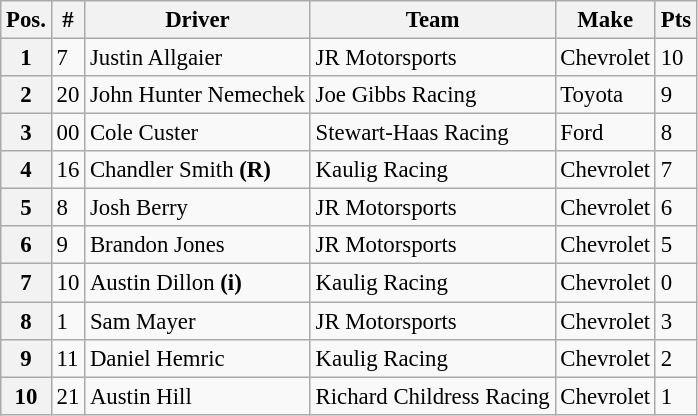<table class="wikitable" style="font-size:95%">
<tr>
<th>Pos.</th>
<th>#</th>
<th>Driver</th>
<th>Team</th>
<th>Make</th>
<th>Pts</th>
</tr>
<tr>
<th>1</th>
<td>7</td>
<td>Justin Allgaier</td>
<td>JR Motorsports</td>
<td>Chevrolet</td>
<td>10</td>
</tr>
<tr>
<th>2</th>
<td>20</td>
<td>John Hunter Nemechek</td>
<td>Joe Gibbs Racing</td>
<td>Toyota</td>
<td>9</td>
</tr>
<tr>
<th>3</th>
<td>00</td>
<td>Cole Custer</td>
<td>Stewart-Haas Racing</td>
<td>Ford</td>
<td>8</td>
</tr>
<tr>
<th>4</th>
<td>16</td>
<td>Chandler Smith <strong>(R)</strong></td>
<td>Kaulig Racing</td>
<td>Chevrolet</td>
<td>7</td>
</tr>
<tr>
<th>5</th>
<td>8</td>
<td>Josh Berry</td>
<td>JR Motorsports</td>
<td>Chevrolet</td>
<td>6</td>
</tr>
<tr>
<th>6</th>
<td>9</td>
<td>Brandon Jones</td>
<td>JR Motorsports</td>
<td>Chevrolet</td>
<td>5</td>
</tr>
<tr>
<th>7</th>
<td>10</td>
<td>Austin Dillon <strong>(i)</strong></td>
<td>Kaulig Racing</td>
<td>Chevrolet</td>
<td>0</td>
</tr>
<tr>
<th>8</th>
<td>1</td>
<td>Sam Mayer</td>
<td>JR Motorsports</td>
<td>Chevrolet</td>
<td>3</td>
</tr>
<tr>
<th>9</th>
<td>11</td>
<td>Daniel Hemric</td>
<td>Kaulig Racing</td>
<td>Chevrolet</td>
<td>2</td>
</tr>
<tr>
<th>10</th>
<td>21</td>
<td>Austin Hill</td>
<td>Richard Childress Racing</td>
<td>Chevrolet</td>
<td>1</td>
</tr>
</table>
